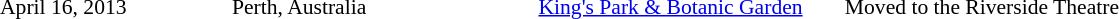<table cellpadding="2" style="border:0 solid darkgrey; font-size:90%">
<tr>
<th style="width:150px;"></th>
<th style="width:200px;"></th>
<th style="width:200px;"></th>
<th style="width:700px;"></th>
</tr>
<tr border="0">
</tr>
<tr>
<td>April 16, 2013</td>
<td>Perth, Australia</td>
<td><a href='#'>King's Park & Botanic Garden</a></td>
<td>Moved to the Riverside Theatre</td>
</tr>
<tr>
</tr>
</table>
